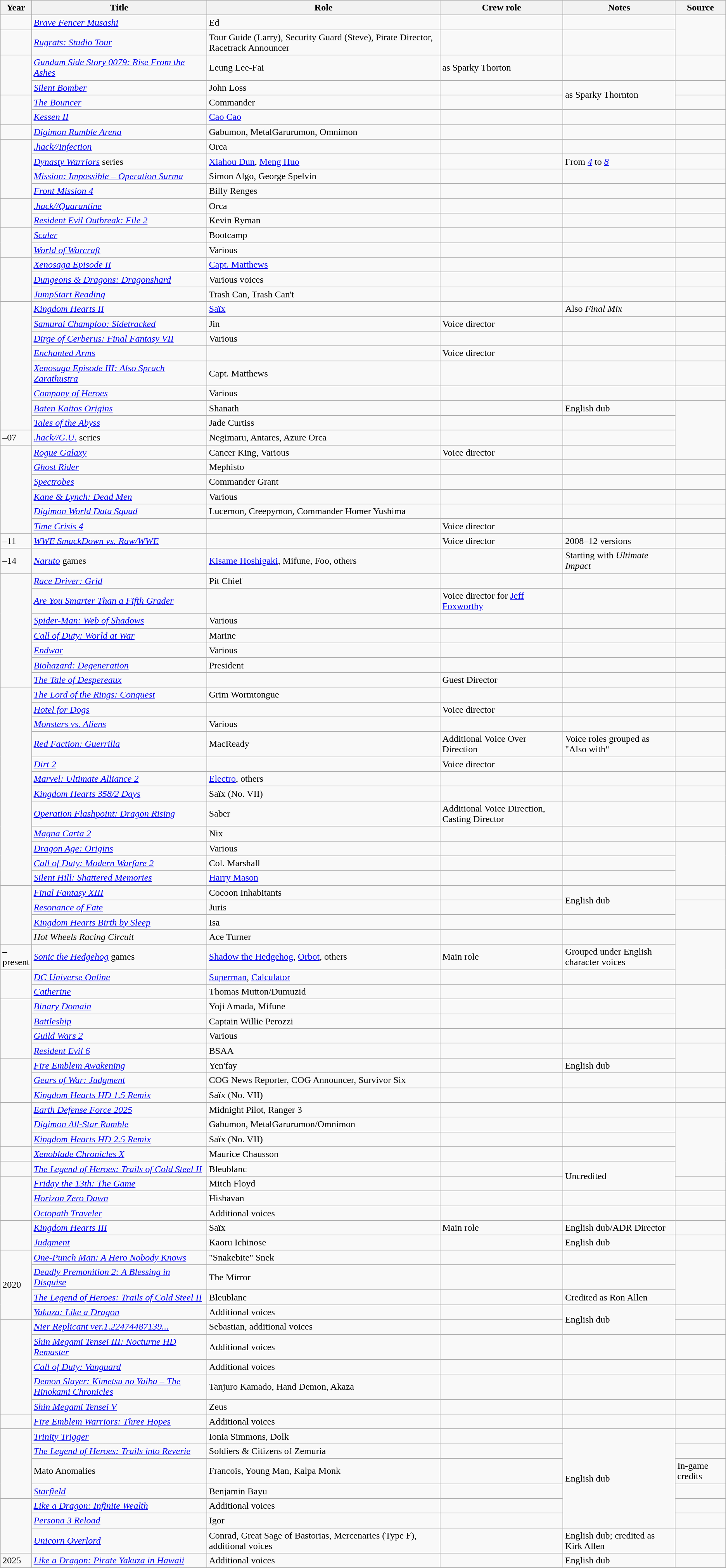<table class="wikitable sortable plainrowheaders" style="min-width:95%">
<tr>
<th style=" width:40px;">Year</th>
<th>Title</th>
<th>Role</th>
<th>Crew role</th>
<th class="unsortable">Notes</th>
<th class="unsortable">Source</th>
</tr>
<tr>
<td></td>
<td><em><a href='#'>Brave Fencer Musashi</a></em></td>
<td>Ed</td>
<td></td>
<td></td>
<td rowspan="2"></td>
</tr>
<tr>
<td></td>
<td><em><a href='#'>Rugrats: Studio Tour</a></em></td>
<td>Tour Guide (Larry), Security Guard (Steve), Pirate Director, Racetrack Announcer</td>
<td></td>
<td></td>
</tr>
<tr>
<td rowspan="2"></td>
<td><em><a href='#'>Gundam Side Story 0079: Rise From the Ashes</a></em></td>
<td>Leung Lee-Fai</td>
<td>as Sparky Thorton</td>
<td></td>
<td></td>
</tr>
<tr>
<td><em><a href='#'>Silent Bomber</a></em></td>
<td>John Loss</td>
<td></td>
<td rowspan="2">as Sparky Thornton</td>
<td></td>
</tr>
<tr>
<td rowspan="2"></td>
<td><em><a href='#'>The Bouncer</a></em></td>
<td>Commander</td>
<td></td>
<td></td>
</tr>
<tr>
<td><em><a href='#'>Kessen II</a></em></td>
<td><a href='#'>Cao Cao</a></td>
<td></td>
<td></td>
<td></td>
</tr>
<tr>
<td></td>
<td><em><a href='#'>Digimon Rumble Arena</a></em></td>
<td>Gabumon, MetalGarurumon, Omnimon</td>
<td></td>
<td></td>
<td></td>
</tr>
<tr>
<td rowspan="4"></td>
<td><em><a href='#'>.hack//Infection</a></em></td>
<td>Orca</td>
<td></td>
<td></td>
<td></td>
</tr>
<tr>
<td><em><a href='#'>Dynasty Warriors</a></em> series</td>
<td><a href='#'>Xiahou Dun</a>, <a href='#'>Meng Huo</a></td>
<td></td>
<td>From <em><a href='#'>4</a></em> to <em><a href='#'>8</a></em></td>
<td></td>
</tr>
<tr>
<td><em><a href='#'>Mission: Impossible – Operation Surma</a></em></td>
<td>Simon Algo, George Spelvin</td>
<td></td>
<td></td>
<td></td>
</tr>
<tr>
<td><em><a href='#'>Front Mission 4</a></em></td>
<td>Billy Renges</td>
<td></td>
<td></td>
<td></td>
</tr>
<tr>
<td rowspan="2"></td>
<td><em><a href='#'>.hack//Quarantine</a></em></td>
<td>Orca</td>
<td></td>
<td></td>
<td></td>
</tr>
<tr>
<td><em><a href='#'>Resident Evil Outbreak: File 2</a></em></td>
<td>Kevin Ryman</td>
<td></td>
<td></td>
<td></td>
</tr>
<tr>
<td rowspan="2"></td>
<td><em><a href='#'>Scaler</a></em></td>
<td>Bootcamp</td>
<td></td>
<td></td>
<td></td>
</tr>
<tr>
<td><em><a href='#'>World of Warcraft</a></em></td>
<td>Various</td>
<td></td>
<td></td>
<td></td>
</tr>
<tr>
<td rowspan="3"></td>
<td><em><a href='#'>Xenosaga Episode II</a></em></td>
<td><a href='#'>Capt. Matthews</a></td>
<td></td>
<td></td>
<td></td>
</tr>
<tr>
<td><em><a href='#'>Dungeons & Dragons: Dragonshard</a></em></td>
<td>Various voices</td>
<td></td>
<td></td>
<td></td>
</tr>
<tr>
<td><em><a href='#'>JumpStart Reading</a></em></td>
<td>Trash Can, Trash Can't</td>
<td></td>
<td></td>
<td></td>
</tr>
<tr>
<td rowspan="8"></td>
<td><em><a href='#'>Kingdom Hearts II</a></em></td>
<td><a href='#'>Saïx</a></td>
<td></td>
<td>Also <em>Final Mix</em></td>
<td></td>
</tr>
<tr>
<td><em><a href='#'>Samurai Champloo: Sidetracked</a></em></td>
<td>Jin</td>
<td>Voice director</td>
<td></td>
<td></td>
</tr>
<tr>
<td><em><a href='#'>Dirge of Cerberus: Final Fantasy VII</a></em></td>
<td>Various</td>
<td></td>
<td></td>
<td></td>
</tr>
<tr>
<td><em><a href='#'>Enchanted Arms</a></em></td>
<td></td>
<td>Voice director</td>
<td></td>
<td></td>
</tr>
<tr>
<td><em><a href='#'>Xenosaga Episode III: Also Sprach Zarathustra</a></em></td>
<td>Capt. Matthews</td>
<td></td>
<td></td>
<td></td>
</tr>
<tr>
<td><em><a href='#'>Company of Heroes</a></em></td>
<td>Various</td>
<td></td>
<td></td>
<td></td>
</tr>
<tr>
<td><em><a href='#'>Baten Kaitos Origins</a></em></td>
<td>Shanath</td>
<td></td>
<td>English dub</td>
<td rowspan="4"></td>
</tr>
<tr>
<td><em><a href='#'>Tales of the Abyss</a></em></td>
<td>Jade Curtiss</td>
<td></td>
<td></td>
</tr>
<tr>
<td>–07</td>
<td><em><a href='#'>.hack//G.U.</a></em> series</td>
<td>Negimaru, Antares, Azure Orca</td>
<td></td>
<td></td>
</tr>
<tr>
<td rowspan="6"></td>
<td><em><a href='#'>Rogue Galaxy</a></em></td>
<td>Cancer King, Various</td>
<td>Voice director</td>
<td></td>
</tr>
<tr>
<td><em><a href='#'>Ghost Rider</a></em></td>
<td>Mephisto</td>
<td></td>
<td></td>
<td></td>
</tr>
<tr>
<td><em><a href='#'>Spectrobes</a></em></td>
<td>Commander Grant</td>
<td></td>
<td></td>
<td></td>
</tr>
<tr>
<td><em><a href='#'>Kane & Lynch: Dead Men</a></em></td>
<td>Various</td>
<td></td>
<td></td>
<td></td>
</tr>
<tr>
<td><em><a href='#'>Digimon World Data Squad</a></em></td>
<td>Lucemon, Creepymon, Commander Homer Yushima</td>
<td></td>
<td></td>
<td></td>
</tr>
<tr>
<td><em><a href='#'>Time Crisis 4</a></em></td>
<td></td>
<td>Voice director</td>
<td></td>
<td></td>
</tr>
<tr>
<td>–11</td>
<td><em><a href='#'>WWE SmackDown vs. Raw/WWE</a></em></td>
<td></td>
<td>Voice director</td>
<td>2008–12 versions</td>
<td></td>
</tr>
<tr>
<td>–14</td>
<td><em><a href='#'>Naruto</a></em> games</td>
<td><a href='#'>Kisame Hoshigaki</a>, Mifune, Foo, others</td>
<td></td>
<td>Starting with <em>Ultimate Impact</em></td>
<td></td>
</tr>
<tr>
<td rowspan="7"></td>
<td><em><a href='#'>Race Driver: Grid</a></em></td>
<td>Pit Chief</td>
<td></td>
<td></td>
<td></td>
</tr>
<tr>
<td><em><a href='#'>Are You Smarter Than a Fifth Grader</a></em></td>
<td></td>
<td>Voice director for <a href='#'>Jeff Foxworthy</a></td>
<td></td>
<td></td>
</tr>
<tr>
<td><em><a href='#'>Spider-Man: Web of Shadows</a></em></td>
<td>Various</td>
<td></td>
<td></td>
<td></td>
</tr>
<tr>
<td><em><a href='#'>Call of Duty: World at War</a></em></td>
<td>Marine</td>
<td></td>
<td></td>
<td></td>
</tr>
<tr>
<td><em><a href='#'>Endwar</a></em></td>
<td>Various</td>
<td></td>
<td></td>
<td></td>
</tr>
<tr>
<td><em><a href='#'>Biohazard: Degeneration</a></em></td>
<td>President</td>
<td></td>
<td></td>
<td></td>
</tr>
<tr>
<td><em><a href='#'>The Tale of Despereaux</a></em></td>
<td></td>
<td>Guest Director</td>
<td></td>
<td></td>
</tr>
<tr>
<td rowspan="12"></td>
<td><em><a href='#'>The Lord of the Rings: Conquest</a></em></td>
<td>Grim Wormtongue</td>
<td></td>
<td></td>
<td></td>
</tr>
<tr>
<td><em><a href='#'>Hotel for Dogs</a></em></td>
<td></td>
<td>Voice director</td>
<td></td>
<td></td>
</tr>
<tr>
<td><em><a href='#'>Monsters vs. Aliens</a></em></td>
<td>Various</td>
<td></td>
<td></td>
<td></td>
</tr>
<tr>
<td><em><a href='#'>Red Faction: Guerrilla</a></em></td>
<td>MacReady</td>
<td>Additional Voice Over Direction</td>
<td>Voice roles grouped as "Also with"</td>
<td></td>
</tr>
<tr>
<td><em><a href='#'>Dirt 2</a></em></td>
<td></td>
<td>Voice director</td>
<td></td>
<td></td>
</tr>
<tr>
<td><em><a href='#'>Marvel: Ultimate Alliance 2</a></em></td>
<td><a href='#'>Electro</a>, others</td>
<td></td>
<td></td>
<td></td>
</tr>
<tr>
<td><em><a href='#'>Kingdom Hearts 358/2 Days</a></em></td>
<td>Saïx (No. VII)</td>
<td></td>
<td></td>
<td></td>
</tr>
<tr>
<td><em><a href='#'>Operation Flashpoint: Dragon Rising</a></em></td>
<td>Saber</td>
<td>Additional Voice Direction, Casting Director</td>
<td></td>
<td></td>
</tr>
<tr>
<td><em><a href='#'>Magna Carta 2</a></em></td>
<td>Nix</td>
<td></td>
<td></td>
<td></td>
</tr>
<tr>
<td><em><a href='#'>Dragon Age: Origins</a></em></td>
<td>Various</td>
<td></td>
<td></td>
<td rowspan="3"></td>
</tr>
<tr>
<td><em><a href='#'>Call of Duty: Modern Warfare 2</a></em></td>
<td>Col. Marshall</td>
<td></td>
<td></td>
</tr>
<tr>
<td><em><a href='#'>Silent Hill: Shattered Memories</a></em></td>
<td><a href='#'>Harry Mason</a></td>
<td></td>
<td></td>
</tr>
<tr>
<td rowspan="4"></td>
<td><em><a href='#'>Final Fantasy XIII</a></em></td>
<td>Cocoon Inhabitants</td>
<td></td>
<td rowspan="2">English dub</td>
<td></td>
</tr>
<tr>
<td><em><a href='#'>Resonance of Fate</a></em></td>
<td>Juris</td>
<td></td>
<td rowspan="2"></td>
</tr>
<tr>
<td><em><a href='#'>Kingdom Hearts Birth by Sleep</a></em></td>
<td>Isa</td>
<td></td>
<td></td>
</tr>
<tr>
<td><em>Hot Wheels Racing Circuit</em></td>
<td>Ace Turner</td>
<td></td>
<td></td>
<td rowspan="3"></td>
</tr>
<tr>
<td>–present</td>
<td><em><a href='#'>Sonic the Hedgehog</a></em> games</td>
<td><a href='#'>Shadow the Hedgehog</a>, <a href='#'>Orbot</a>, others</td>
<td>Main role</td>
<td>Grouped under English character voices</td>
</tr>
<tr>
<td rowspan="2"></td>
<td><em><a href='#'>DC Universe Online</a></em></td>
<td><a href='#'>Superman</a>, <a href='#'>Calculator</a></td>
<td></td>
<td></td>
</tr>
<tr>
<td><em><a href='#'>Catherine</a></em></td>
<td>Thomas Mutton/Dumuzid</td>
<td></td>
<td></td>
<td rowspan="3"></td>
</tr>
<tr>
<td rowspan="4"></td>
<td><em><a href='#'>Binary Domain</a></em></td>
<td>Yoji Amada, Mifune</td>
<td></td>
<td></td>
</tr>
<tr>
<td><em><a href='#'>Battleship</a></em></td>
<td>Captain Willie Perozzi</td>
<td></td>
<td></td>
</tr>
<tr>
<td><em><a href='#'>Guild Wars 2</a></em></td>
<td>Various</td>
<td></td>
<td></td>
<td></td>
</tr>
<tr>
<td><em><a href='#'>Resident Evil 6</a></em></td>
<td>BSAA</td>
<td></td>
<td></td>
<td rowspan="2"></td>
</tr>
<tr>
<td rowspan="3"></td>
<td><em><a href='#'>Fire Emblem Awakening</a></em></td>
<td>Yen'fay</td>
<td></td>
<td>English dub</td>
</tr>
<tr>
<td><em><a href='#'>Gears of War: Judgment</a></em></td>
<td>COG News Reporter, COG Announcer, Survivor Six</td>
<td></td>
<td></td>
<td></td>
</tr>
<tr>
<td><em><a href='#'>Kingdom Hearts HD 1.5 Remix</a></em></td>
<td>Saïx (No. VII)</td>
<td></td>
<td></td>
<td></td>
</tr>
<tr>
<td rowspan="3"></td>
<td><em><a href='#'>Earth Defense Force 2025</a></em></td>
<td>Midnight Pilot, Ranger 3</td>
<td></td>
<td></td>
<td></td>
</tr>
<tr>
<td><em><a href='#'>Digimon All-Star Rumble</a></em></td>
<td>Gabumon, MetalGarurumon/Omnimon</td>
<td></td>
<td></td>
<td rowspan="4"></td>
</tr>
<tr>
<td><em><a href='#'>Kingdom Hearts HD 2.5 Remix</a></em></td>
<td>Saïx (No. VII)</td>
<td></td>
<td></td>
</tr>
<tr>
<td></td>
<td><em><a href='#'>Xenoblade Chronicles X</a></em></td>
<td>Maurice Chausson</td>
<td></td>
<td></td>
</tr>
<tr>
<td></td>
<td><em><a href='#'>The Legend of Heroes: Trails of Cold Steel II</a></em></td>
<td>Bleublanc</td>
<td></td>
<td rowspan="2">Uncredited</td>
</tr>
<tr>
<td rowspan="3"></td>
<td><em><a href='#'>Friday the 13th: The Game</a></em></td>
<td>Mitch Floyd</td>
<td></td>
<td> </td>
</tr>
<tr>
<td><em><a href='#'>Horizon Zero Dawn</a></em></td>
<td>Hishavan</td>
<td></td>
<td></td>
<td></td>
</tr>
<tr>
<td><em><a href='#'>Octopath Traveler</a></em></td>
<td>Additional voices</td>
<td></td>
<td></td>
<td></td>
</tr>
<tr>
<td rowspan="2"></td>
<td><em><a href='#'>Kingdom Hearts III</a></em></td>
<td>Saïx</td>
<td>Main role</td>
<td>English dub/ADR Director</td>
<td></td>
</tr>
<tr>
<td><em><a href='#'>Judgment</a></em></td>
<td>Kaoru Ichinose</td>
<td></td>
<td>English dub</td>
<td></td>
</tr>
<tr>
<td rowspan="4">2020</td>
<td><em><a href='#'>One-Punch Man: A Hero Nobody Knows</a></em></td>
<td>"Snakebite" Snek</td>
<td></td>
<td></td>
<td rowspan="3"></td>
</tr>
<tr>
<td><em><a href='#'>Deadly Premonition 2: A Blessing in Disguise</a></em></td>
<td>The Mirror</td>
<td></td>
<td></td>
</tr>
<tr>
<td><em><a href='#'>The Legend of Heroes: Trails of Cold Steel II</a></em></td>
<td>Bleublanc</td>
<td></td>
<td>Credited as Ron Allen</td>
</tr>
<tr>
<td><em><a href='#'>Yakuza: Like a Dragon</a></em></td>
<td>Additional voices</td>
<td></td>
<td rowspan="2">English dub</td>
<td></td>
</tr>
<tr>
<td rowspan="5"></td>
<td><em><a href='#'>Nier Replicant ver.1.22474487139...</a></em></td>
<td>Sebastian, additional voices</td>
<td></td>
<td></td>
</tr>
<tr>
<td><em><a href='#'>Shin Megami Tensei III: Nocturne HD Remaster</a></em></td>
<td>Additional voices</td>
<td></td>
<td></td>
<td></td>
</tr>
<tr>
<td><em><a href='#'>Call of Duty: Vanguard</a></em></td>
<td>Additional voices</td>
<td></td>
<td></td>
<td></td>
</tr>
<tr>
<td><em><a href='#'>Demon Slayer: Kimetsu no Yaiba – The Hinokami Chronicles</a></em></td>
<td>Tanjuro Kamado, Hand Demon, Akaza</td>
<td></td>
<td></td>
<td></td>
</tr>
<tr>
<td><em><a href='#'>Shin Megami Tensei V</a></em></td>
<td>Zeus</td>
<td></td>
<td></td>
<td></td>
</tr>
<tr>
<td></td>
<td><em><a href='#'>Fire Emblem Warriors: Three Hopes</a></em></td>
<td>Additional voices</td>
<td></td>
<td></td>
<td></td>
</tr>
<tr>
<td rowspan="4"></td>
<td><em><a href='#'>Trinity Trigger</a></em></td>
<td>Ionia Simmons, Dolk</td>
<td></td>
<td rowspan="6">English dub</td>
<td></td>
</tr>
<tr>
<td><em><a href='#'>The Legend of Heroes: Trails into Reverie</a></em></td>
<td>Soldiers & Citizens of Zemuria</td>
<td></td>
<td></td>
</tr>
<tr>
<td>Mato Anomalies</td>
<td>Francois, Young Man, Kalpa Monk</td>
<td></td>
<td>In-game credits</td>
</tr>
<tr>
<td><em><a href='#'>Starfield</a></em></td>
<td>Benjamin Bayu</td>
<td></td>
<td></td>
</tr>
<tr>
<td rowspan="3"></td>
<td><em><a href='#'>Like a Dragon: Infinite Wealth</a></em></td>
<td>Additional voices</td>
<td></td>
<td></td>
</tr>
<tr>
<td><em><a href='#'>Persona 3 Reload</a></em></td>
<td>Igor</td>
<td></td>
<td></td>
</tr>
<tr>
<td><em><a href='#'>Unicorn Overlord</a></em></td>
<td>Conrad, Great Sage of Bastorias, Mercenaries (Type F), additional voices</td>
<td></td>
<td>English dub; credited as Kirk Allen</td>
<td></td>
</tr>
<tr>
<td>2025</td>
<td><em><a href='#'>Like a Dragon: Pirate Yakuza in Hawaii</a></em></td>
<td>Additional voices</td>
<td></td>
<td>English dub</td>
<td></td>
</tr>
<tr>
</tr>
</table>
